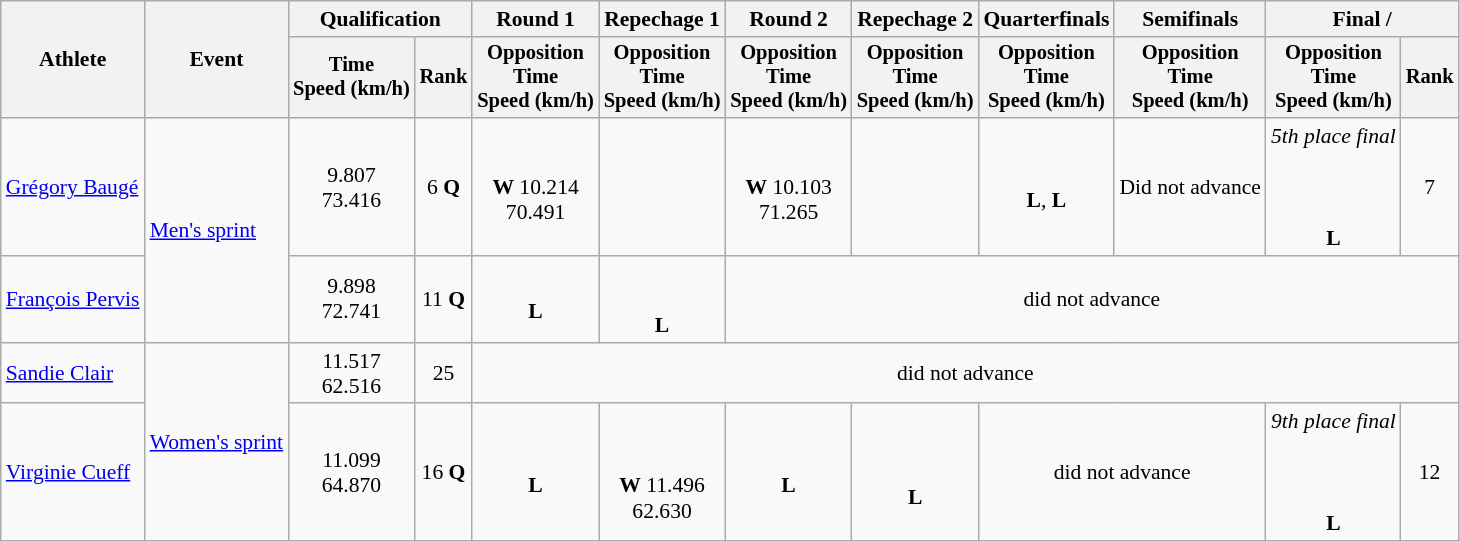<table class="wikitable" style="font-size:90%">
<tr>
<th rowspan=2>Athlete</th>
<th rowspan=2>Event</th>
<th colspan=2>Qualification</th>
<th>Round 1</th>
<th>Repechage 1</th>
<th>Round 2</th>
<th>Repechage 2</th>
<th>Quarterfinals</th>
<th>Semifinals</th>
<th colspan=2>Final / </th>
</tr>
<tr style="font-size:95%">
<th>Time<br>Speed (km/h)</th>
<th>Rank</th>
<th>Opposition<br>Time<br>Speed (km/h)</th>
<th>Opposition<br>Time<br>Speed (km/h)</th>
<th>Opposition<br>Time<br>Speed (km/h)</th>
<th>Opposition<br>Time<br>Speed (km/h)</th>
<th>Opposition<br>Time<br>Speed (km/h)</th>
<th>Opposition<br>Time<br>Speed (km/h)</th>
<th>Opposition<br>Time<br>Speed (km/h)</th>
<th>Rank</th>
</tr>
<tr align=center>
<td align=left><a href='#'>Grégory Baugé</a></td>
<td style="text-align:left;" rowspan="2"><a href='#'>Men's sprint</a></td>
<td>9.807<br>73.416</td>
<td>6 <strong>Q</strong></td>
<td><br><strong>W</strong> 10.214<br>70.491</td>
<td></td>
<td><br><strong>W</strong> 10.103<br>71.265</td>
<td></td>
<td><br><strong>L</strong>, <strong>L</strong></td>
<td>Did not advance</td>
<td><em>5th place final</em><br><br><br><br><strong>L</strong></td>
<td>7</td>
</tr>
<tr align=center>
<td align=left><a href='#'>François Pervis</a></td>
<td>9.898<br>72.741</td>
<td>11 <strong>Q</strong></td>
<td><br><strong>L</strong></td>
<td><br><br><strong>L</strong></td>
<td colspan=6>did not advance</td>
</tr>
<tr align=center>
<td align=left><a href='#'>Sandie Clair</a></td>
<td style="text-align:left;" rowspan="2"><a href='#'>Women's sprint</a></td>
<td>11.517<br>62.516</td>
<td>25</td>
<td colspan=8>did not advance</td>
</tr>
<tr align=center>
<td align=left><a href='#'>Virginie Cueff</a></td>
<td>11.099<br>64.870</td>
<td>16 <strong>Q</strong></td>
<td><br><strong>L</strong></td>
<td><br><br><strong>W</strong> 11.496<br>62.630</td>
<td><br><strong>L</strong></td>
<td><br><br><strong>L</strong></td>
<td colspan=2>did not advance</td>
<td><em>9th place final</em><br><br><br><br><strong>L</strong></td>
<td>12</td>
</tr>
</table>
